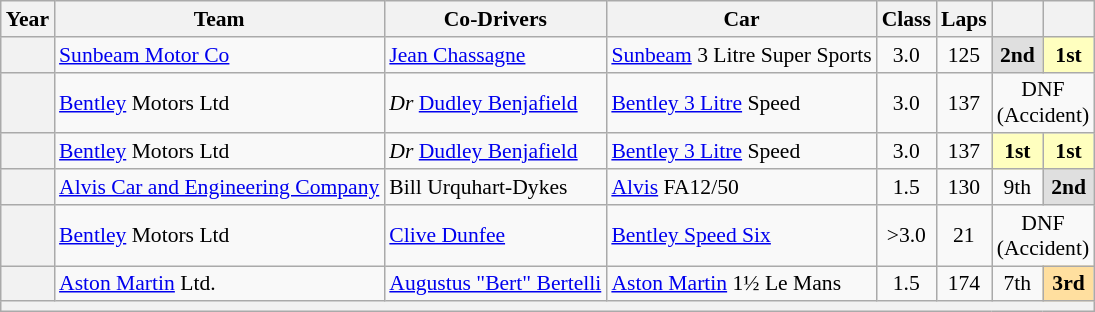<table class="wikitable" style="text-align:center; font-size:90%">
<tr>
<th>Year</th>
<th>Team</th>
<th>Co-Drivers</th>
<th>Car</th>
<th>Class</th>
<th>Laps</th>
<th></th>
<th></th>
</tr>
<tr>
<th></th>
<td align=left> <a href='#'>Sunbeam Motor Co</a></td>
<td align=left> <a href='#'>Jean Chassagne</a></td>
<td align=left><a href='#'>Sunbeam</a> 3 Litre Super Sports</td>
<td>3.0</td>
<td>125</td>
<td style="background:#dfdfdf;"><strong>2nd</strong></td>
<td style="background:#ffffbf;"><strong>1st</strong></td>
</tr>
<tr>
<th></th>
<td align=left> <a href='#'>Bentley</a> Motors Ltd</td>
<td align=left> <em>Dr</em> <a href='#'>Dudley Benjafield</a></td>
<td align=left><a href='#'>Bentley 3 Litre</a> Speed</td>
<td>3.0</td>
<td>137</td>
<td colspan=2>DNF<br>(Accident)</td>
</tr>
<tr>
<th></th>
<td align=left> <a href='#'>Bentley</a> Motors Ltd</td>
<td align=left> <em>Dr</em> <a href='#'>Dudley Benjafield</a></td>
<td align=left><a href='#'>Bentley 3 Litre</a> Speed</td>
<td>3.0</td>
<td>137</td>
<td style="background:#ffffbf;"><strong>1st</strong></td>
<td style="background:#ffffbf;"><strong>1st</strong></td>
</tr>
<tr>
<th></th>
<td align=left> <a href='#'>Alvis Car and Engineering Company</a></td>
<td align=left> Bill Urquhart-Dykes</td>
<td align=left><a href='#'>Alvis</a> FA12/50</td>
<td>1.5</td>
<td>130</td>
<td>9th</td>
<td style="background:#dfdfdf;"><strong>2nd</strong></td>
</tr>
<tr>
<th></th>
<td align=left> <a href='#'>Bentley</a> Motors Ltd</td>
<td align=left> <a href='#'>Clive Dunfee</a></td>
<td align=left><a href='#'>Bentley Speed Six</a></td>
<td>>3.0</td>
<td>21</td>
<td colspan=2>DNF<br>(Accident)</td>
</tr>
<tr>
<th></th>
<td align=left> <a href='#'>Aston Martin</a> Ltd.</td>
<td align=left> <a href='#'>Augustus "Bert" Bertelli</a></td>
<td align=left><a href='#'>Aston Martin</a> 1½ Le Mans</td>
<td>1.5</td>
<td>174</td>
<td>7th</td>
<td style="background:#ffdf9f;"><strong>3rd</strong></td>
</tr>
<tr>
<th colspan="8"></th>
</tr>
</table>
